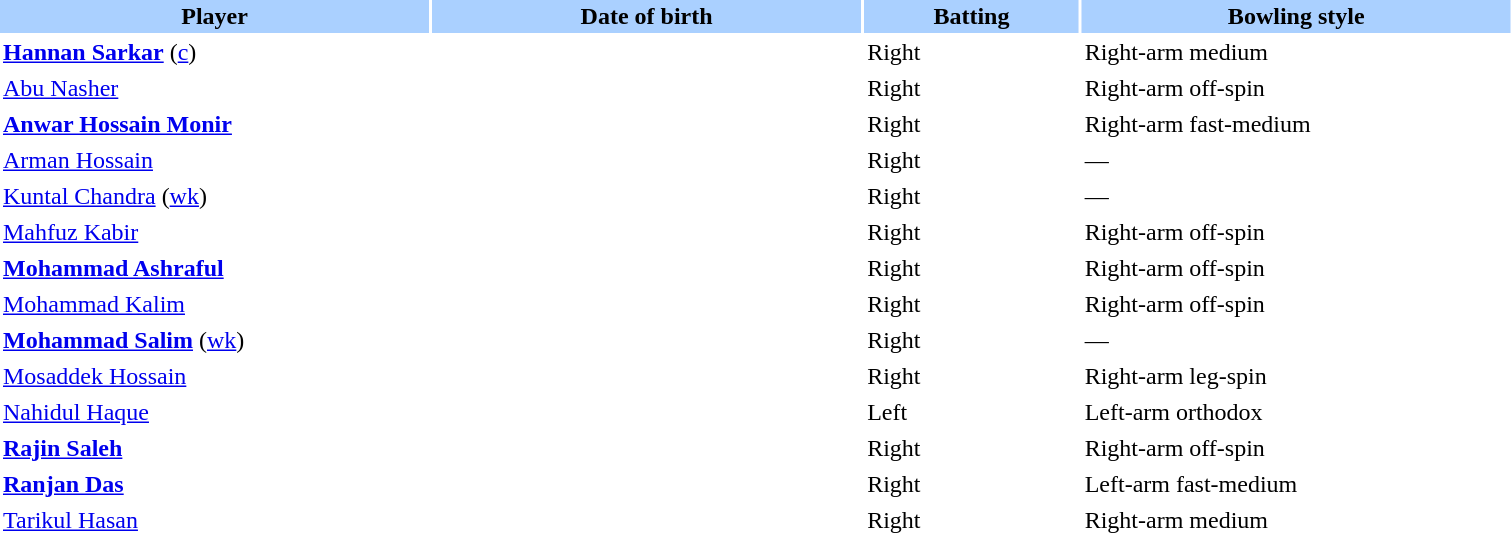<table class="sortable" style="width:80%;" border="0" cellspacing="2" cellpadding="2">
<tr style="background:#aad0ff;">
<th width=20%>Player</th>
<th width=20%>Date of birth</th>
<th width=10%>Batting</th>
<th width=20%>Bowling style</th>
</tr>
<tr>
<td><strong><a href='#'>Hannan Sarkar</a></strong> (<a href='#'>c</a>)</td>
<td></td>
<td>Right</td>
<td>Right-arm medium</td>
</tr>
<tr>
<td><a href='#'>Abu Nasher</a></td>
<td></td>
<td>Right</td>
<td>Right-arm off-spin</td>
</tr>
<tr>
<td><strong><a href='#'>Anwar Hossain Monir</a></strong></td>
<td></td>
<td>Right</td>
<td>Right-arm fast-medium</td>
</tr>
<tr>
<td><a href='#'>Arman Hossain</a></td>
<td></td>
<td>Right</td>
<td>—</td>
</tr>
<tr>
<td><a href='#'>Kuntal Chandra</a> (<a href='#'>wk</a>)</td>
<td></td>
<td>Right</td>
<td>—</td>
</tr>
<tr>
<td><a href='#'>Mahfuz Kabir</a></td>
<td></td>
<td>Right</td>
<td>Right-arm off-spin</td>
</tr>
<tr>
<td><strong><a href='#'>Mohammad Ashraful</a></strong></td>
<td></td>
<td>Right</td>
<td>Right-arm off-spin</td>
</tr>
<tr>
<td><a href='#'>Mohammad Kalim</a></td>
<td></td>
<td>Right</td>
<td>Right-arm off-spin</td>
</tr>
<tr>
<td><strong><a href='#'>Mohammad Salim</a></strong> (<a href='#'>wk</a>)</td>
<td></td>
<td>Right</td>
<td>—</td>
</tr>
<tr>
<td><a href='#'>Mosaddek Hossain</a></td>
<td></td>
<td>Right</td>
<td>Right-arm leg-spin</td>
</tr>
<tr>
<td><a href='#'>Nahidul Haque</a></td>
<td></td>
<td>Left</td>
<td>Left-arm orthodox</td>
</tr>
<tr>
<td><strong><a href='#'>Rajin Saleh</a></strong></td>
<td></td>
<td>Right</td>
<td>Right-arm off-spin</td>
</tr>
<tr>
<td><strong><a href='#'>Ranjan Das</a></strong></td>
<td></td>
<td>Right</td>
<td>Left-arm fast-medium</td>
</tr>
<tr>
<td><a href='#'>Tarikul Hasan</a></td>
<td></td>
<td>Right</td>
<td>Right-arm medium</td>
</tr>
</table>
